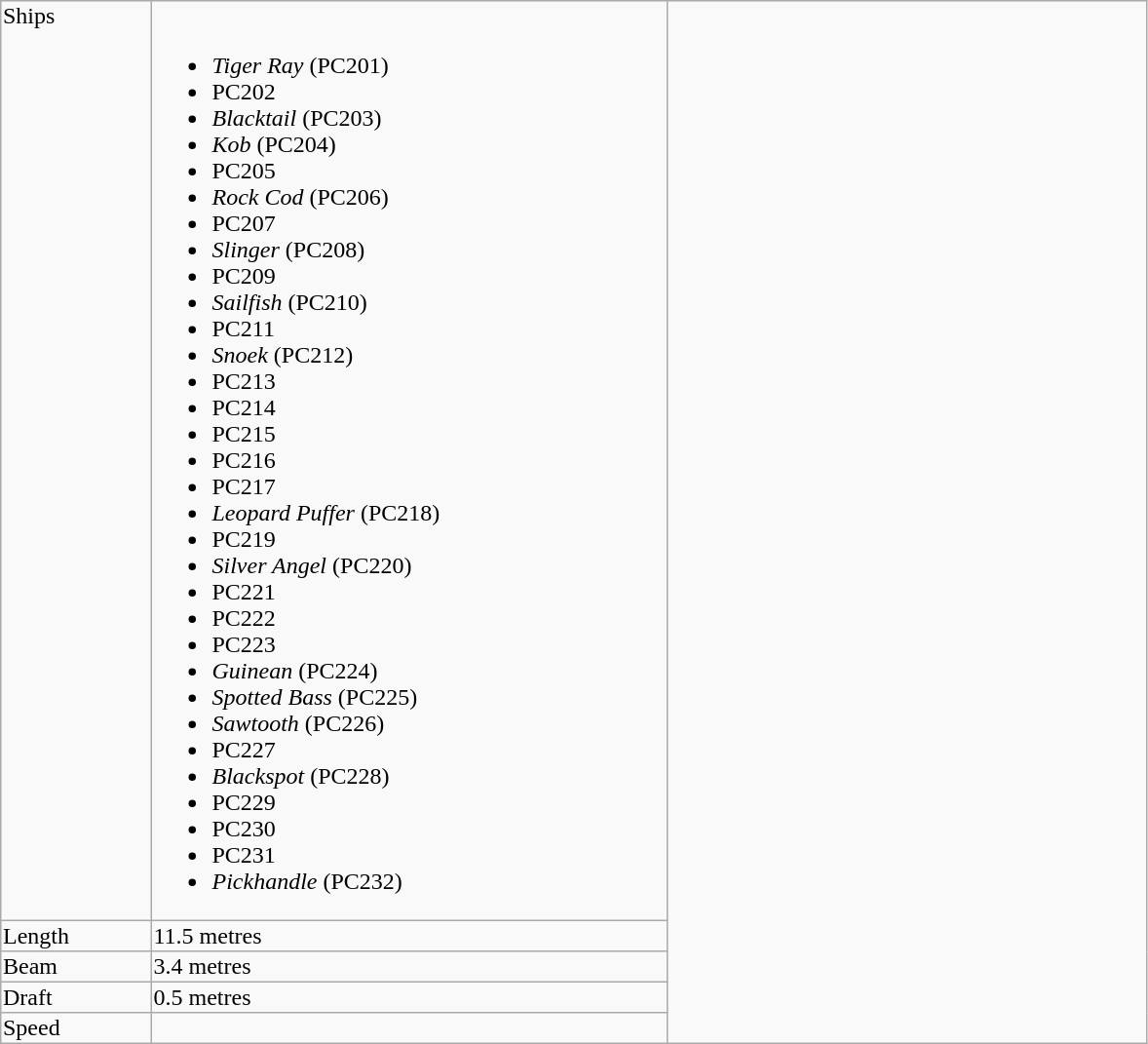<table align="left" border="1" style="background: #F9F9F9; border: 1px solid #AAA; border-collapse: collapse">
<tr>
<td valign="top" width="100">Ships</td>
<td valign="top" width="350"><br><ul><li><em>Tiger Ray</em> (PC201)</li><li>PC202</li><li><em>Blacktail</em> (PC203)</li><li><em>Kob</em> (PC204)</li><li>PC205</li><li><em>Rock Cod</em> (PC206)</li><li>PC207</li><li><em>Slinger</em> (PC208)</li><li>PC209</li><li><em>Sailfish</em> (PC210)</li><li>PC211</li><li><em>Snoek</em> (PC212)</li><li>PC213</li><li>PC214</li><li>PC215</li><li>PC216</li><li>PC217</li><li><em>Leopard Puffer</em> (PC218)</li><li>PC219</li><li><em>Silver Angel</em> (PC220)</li><li>PC221</li><li>PC222</li><li>PC223</li><li><em>Guinean</em> (PC224)</li><li><em>Spotted Bass</em> (PC225)</li><li><em>Sawtooth</em> (PC226)</li><li>PC227</li><li><em>Blackspot</em> (PC228)</li><li>PC229</li><li>PC230</li><li>PC231</li><li><em>Pickhandle</em> (PC232)</li></ul></td>
<td rowspan="5" width="325"></td>
</tr>
<tr>
<td valign="top" width="100">Length</td>
<td valign="top" width="350">11.5 metres</td>
</tr>
<tr>
<td valign="top" width="100">Beam</td>
<td valign="top" width="350">3.4 metres</td>
</tr>
<tr>
<td valign="top" width="100">Draft</td>
<td valign="top" width="350">0.5 metres</td>
</tr>
<tr>
<td valign="top" width="100">Speed</td>
<td valign="top" width="350"></td>
</tr>
</table>
